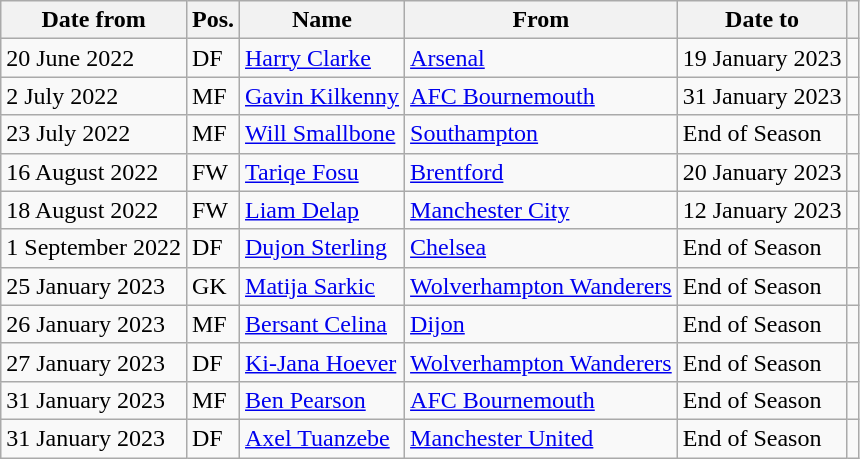<table class="wikitable">
<tr>
<th>Date from</th>
<th>Pos.</th>
<th>Name</th>
<th>From</th>
<th>Date to</th>
<th></th>
</tr>
<tr>
<td>20 June 2022</td>
<td>DF</td>
<td> <a href='#'>Harry Clarke</a></td>
<td> <a href='#'>Arsenal</a></td>
<td>19 January 2023</td>
<td></td>
</tr>
<tr>
<td>2 July 2022</td>
<td>MF</td>
<td> <a href='#'>Gavin Kilkenny</a></td>
<td> <a href='#'>AFC Bournemouth</a></td>
<td>31 January 2023</td>
<td></td>
</tr>
<tr>
<td>23 July 2022</td>
<td>MF</td>
<td> <a href='#'>Will Smallbone</a></td>
<td> <a href='#'>Southampton</a></td>
<td>End of Season</td>
<td></td>
</tr>
<tr>
<td>16 August 2022</td>
<td>FW</td>
<td> <a href='#'>Tariqe Fosu</a></td>
<td> <a href='#'>Brentford</a></td>
<td>20 January 2023</td>
<td></td>
</tr>
<tr>
<td>18 August 2022</td>
<td>FW</td>
<td> <a href='#'>Liam Delap</a></td>
<td> <a href='#'>Manchester City</a></td>
<td>12 January 2023</td>
<td></td>
</tr>
<tr>
<td>1 September 2022</td>
<td>DF</td>
<td> <a href='#'>Dujon Sterling</a></td>
<td> <a href='#'>Chelsea</a></td>
<td>End of Season</td>
<td></td>
</tr>
<tr>
<td>25 January 2023</td>
<td>GK</td>
<td> <a href='#'>Matija Sarkic</a></td>
<td> <a href='#'>Wolverhampton Wanderers</a></td>
<td>End of Season</td>
<td></td>
</tr>
<tr>
<td>26 January 2023</td>
<td>MF</td>
<td> <a href='#'>Bersant Celina</a></td>
<td> <a href='#'>Dijon</a></td>
<td>End of Season</td>
<td></td>
</tr>
<tr>
<td>27 January 2023</td>
<td>DF</td>
<td> <a href='#'>Ki-Jana Hoever</a></td>
<td> <a href='#'>Wolverhampton Wanderers</a></td>
<td>End of Season</td>
<td></td>
</tr>
<tr>
<td>31 January 2023</td>
<td>MF</td>
<td> <a href='#'>Ben Pearson</a></td>
<td> <a href='#'>AFC Bournemouth</a></td>
<td>End of Season</td>
<td></td>
</tr>
<tr>
<td>31 January 2023</td>
<td>DF</td>
<td> <a href='#'>Axel Tuanzebe</a></td>
<td> <a href='#'>Manchester United</a></td>
<td>End of Season</td>
<td></td>
</tr>
</table>
